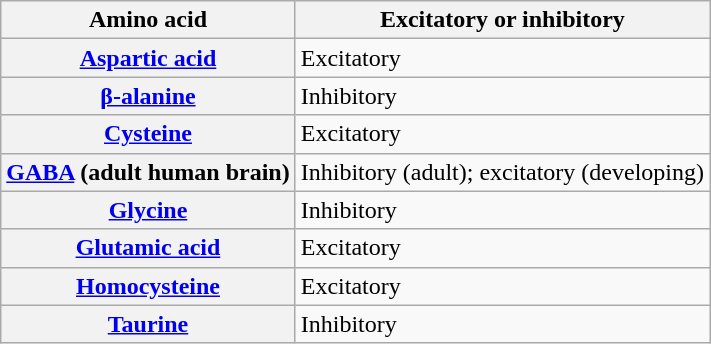<table class="wikitable sortable">
<tr>
<th>Amino acid</th>
<th>Excitatory or inhibitory</th>
</tr>
<tr>
<th><a href='#'>Aspartic acid</a></th>
<td>Excitatory</td>
</tr>
<tr>
<th><a href='#'>β-alanine</a></th>
<td>Inhibitory</td>
</tr>
<tr>
<th><a href='#'>Cysteine</a></th>
<td>Excitatory</td>
</tr>
<tr>
<th><a href='#'>GABA</a> (adult human brain)</th>
<td>Inhibitory (adult); excitatory (developing)</td>
</tr>
<tr>
<th><a href='#'>Glycine</a></th>
<td>Inhibitory</td>
</tr>
<tr>
<th><a href='#'>Glutamic acid</a></th>
<td>Excitatory</td>
</tr>
<tr>
<th><a href='#'>Homocysteine</a></th>
<td>Excitatory</td>
</tr>
<tr>
<th><a href='#'>Taurine</a></th>
<td>Inhibitory</td>
</tr>
</table>
